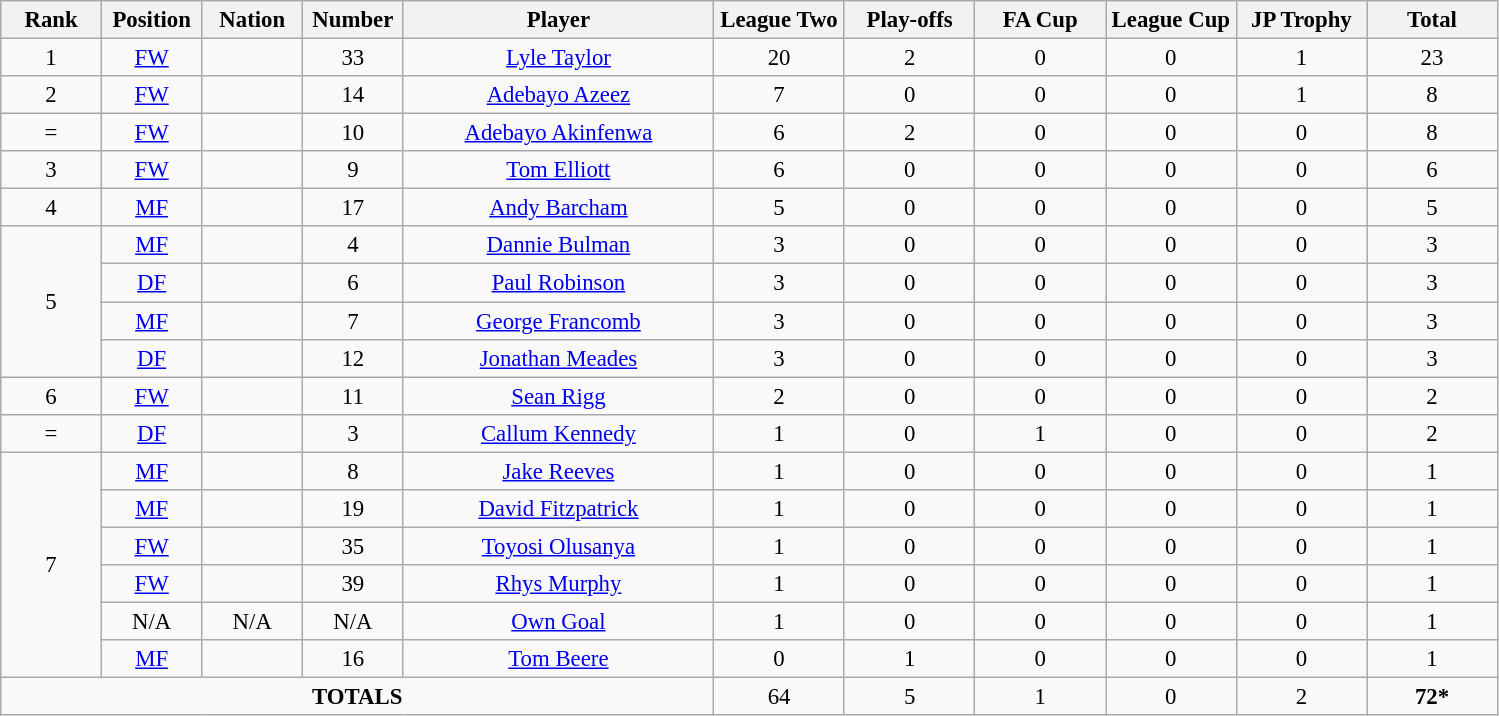<table class="wikitable" style="font-size: 95%; text-align: center;">
<tr>
<th width=60>Rank</th>
<th width=60>Position</th>
<th width=60>Nation</th>
<th width=60>Number</th>
<th width=200>Player</th>
<th width=80>League Two</th>
<th width=80>Play-offs</th>
<th width=80>FA Cup</th>
<th width=80>League Cup</th>
<th width=80>JP Trophy</th>
<th width=80>Total</th>
</tr>
<tr>
<td>1</td>
<td><a href='#'>FW</a></td>
<td></td>
<td>33</td>
<td><a href='#'>Lyle Taylor</a></td>
<td>20</td>
<td>2</td>
<td>0</td>
<td>0</td>
<td>1</td>
<td>23</td>
</tr>
<tr>
<td>2</td>
<td><a href='#'>FW</a></td>
<td></td>
<td>14</td>
<td><a href='#'>Adebayo Azeez</a></td>
<td>7</td>
<td>0</td>
<td>0</td>
<td>0</td>
<td>1</td>
<td>8</td>
</tr>
<tr>
<td>=</td>
<td><a href='#'>FW</a></td>
<td></td>
<td>10</td>
<td><a href='#'>Adebayo Akinfenwa</a></td>
<td>6</td>
<td>2</td>
<td>0</td>
<td>0</td>
<td>0</td>
<td>8</td>
</tr>
<tr>
<td>3</td>
<td><a href='#'>FW</a></td>
<td></td>
<td>9</td>
<td><a href='#'>Tom Elliott</a></td>
<td>6</td>
<td>0</td>
<td>0</td>
<td>0</td>
<td>0</td>
<td>6</td>
</tr>
<tr>
<td>4</td>
<td><a href='#'>MF</a></td>
<td></td>
<td>17</td>
<td><a href='#'>Andy Barcham</a></td>
<td>5</td>
<td>0</td>
<td>0</td>
<td>0</td>
<td>0</td>
<td>5</td>
</tr>
<tr>
<td rowspan=4>5</td>
<td><a href='#'>MF</a></td>
<td></td>
<td>4</td>
<td><a href='#'>Dannie Bulman</a></td>
<td>3</td>
<td>0</td>
<td>0</td>
<td>0</td>
<td>0</td>
<td>3</td>
</tr>
<tr>
<td><a href='#'>DF</a></td>
<td></td>
<td>6</td>
<td><a href='#'>Paul Robinson</a></td>
<td>3</td>
<td>0</td>
<td>0</td>
<td>0</td>
<td>0</td>
<td>3</td>
</tr>
<tr>
<td><a href='#'>MF</a></td>
<td></td>
<td>7</td>
<td><a href='#'>George Francomb</a></td>
<td>3</td>
<td>0</td>
<td>0</td>
<td>0</td>
<td>0</td>
<td>3</td>
</tr>
<tr>
<td><a href='#'>DF</a></td>
<td></td>
<td>12</td>
<td><a href='#'>Jonathan Meades</a></td>
<td>3</td>
<td>0</td>
<td>0</td>
<td>0</td>
<td>0</td>
<td>3</td>
</tr>
<tr>
<td>6</td>
<td><a href='#'>FW</a></td>
<td></td>
<td>11</td>
<td><a href='#'>Sean Rigg</a></td>
<td>2</td>
<td>0</td>
<td>0</td>
<td>0</td>
<td>0</td>
<td>2</td>
</tr>
<tr>
<td>=</td>
<td><a href='#'>DF</a></td>
<td></td>
<td>3</td>
<td><a href='#'>Callum Kennedy</a></td>
<td>1</td>
<td>0</td>
<td>1</td>
<td>0</td>
<td>0</td>
<td>2</td>
</tr>
<tr>
<td rowspan=6>7</td>
<td><a href='#'>MF</a></td>
<td></td>
<td>8</td>
<td><a href='#'>Jake Reeves</a></td>
<td>1</td>
<td>0</td>
<td>0</td>
<td>0</td>
<td>0</td>
<td>1</td>
</tr>
<tr>
<td><a href='#'>MF</a></td>
<td></td>
<td>19</td>
<td><a href='#'>David Fitzpatrick</a></td>
<td>1</td>
<td>0</td>
<td>0</td>
<td>0</td>
<td>0</td>
<td>1</td>
</tr>
<tr>
<td><a href='#'>FW</a></td>
<td></td>
<td>35</td>
<td><a href='#'>Toyosi Olusanya</a></td>
<td>1</td>
<td>0</td>
<td>0</td>
<td>0</td>
<td>0</td>
<td>1</td>
</tr>
<tr>
<td><a href='#'>FW</a></td>
<td></td>
<td>39</td>
<td><a href='#'>Rhys Murphy</a></td>
<td>1</td>
<td>0</td>
<td>0</td>
<td>0</td>
<td>0</td>
<td>1</td>
</tr>
<tr>
<td>N/A</td>
<td>N/A</td>
<td>N/A</td>
<td><a href='#'>Own Goal</a></td>
<td>1</td>
<td>0</td>
<td>0</td>
<td>0</td>
<td>0</td>
<td>1</td>
</tr>
<tr>
<td><a href='#'>MF</a></td>
<td></td>
<td>16</td>
<td><a href='#'>Tom Beere</a></td>
<td>0</td>
<td>1</td>
<td>0</td>
<td>0</td>
<td>0</td>
<td>1</td>
</tr>
<tr>
<td colspan="5"><strong>TOTALS</strong></td>
<td>64</td>
<td>5</td>
<td>1</td>
<td>0</td>
<td>2</td>
<td><strong>72*</strong></td>
</tr>
</table>
